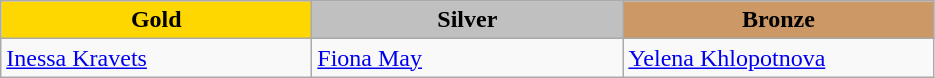<table class="wikitable" style="text-align:left">
<tr align="center">
<td width=200 bgcolor=gold><strong>Gold</strong></td>
<td width=200 bgcolor=silver><strong>Silver</strong></td>
<td width=200 bgcolor=CC9966><strong>Bronze</strong></td>
</tr>
<tr>
<td><a href='#'>Inessa Kravets</a><br><em></em></td>
<td><a href='#'>Fiona May</a><br><em></em></td>
<td><a href='#'>Yelena Khlopotnova</a><br><em></em></td>
</tr>
</table>
